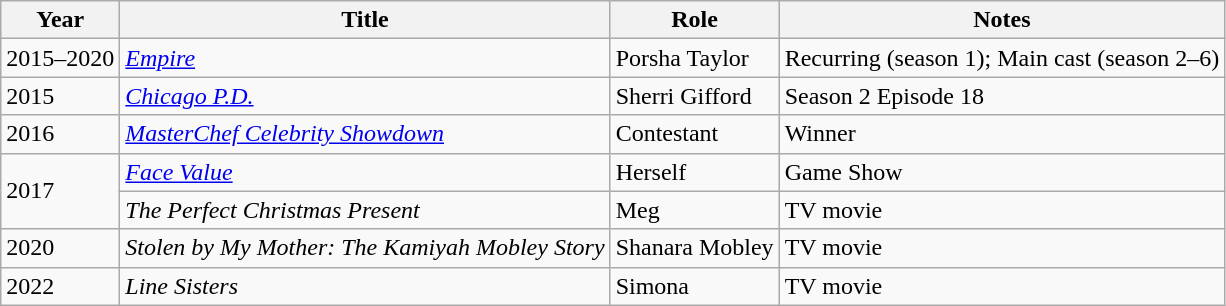<table class="wikitable sortable">
<tr>
<th>Year</th>
<th>Title</th>
<th>Role</th>
<th>Notes</th>
</tr>
<tr>
<td>2015–2020</td>
<td><em><a href='#'>Empire</a></em></td>
<td>Porsha Taylor</td>
<td>Recurring (season 1); Main cast (season 2–6)</td>
</tr>
<tr>
<td>2015</td>
<td><em><a href='#'>Chicago P.D.</a></em></td>
<td>Sherri Gifford</td>
<td>Season 2 Episode 18</td>
</tr>
<tr>
<td>2016</td>
<td><em><a href='#'>MasterChef Celebrity Showdown</a></em></td>
<td>Contestant</td>
<td>Winner</td>
</tr>
<tr>
<td rowspan="2">2017</td>
<td><em><a href='#'>Face Value</a></em></td>
<td>Herself</td>
<td>Game Show</td>
</tr>
<tr>
<td><em>The Perfect Christmas Present</em></td>
<td>Meg</td>
<td>TV movie</td>
</tr>
<tr>
<td>2020</td>
<td><em>Stolen by My Mother: The Kamiyah Mobley Story</em></td>
<td>Shanara Mobley</td>
<td>TV movie</td>
</tr>
<tr>
<td>2022</td>
<td><em>Line Sisters</em></td>
<td>Simona</td>
<td>TV movie</td>
</tr>
</table>
